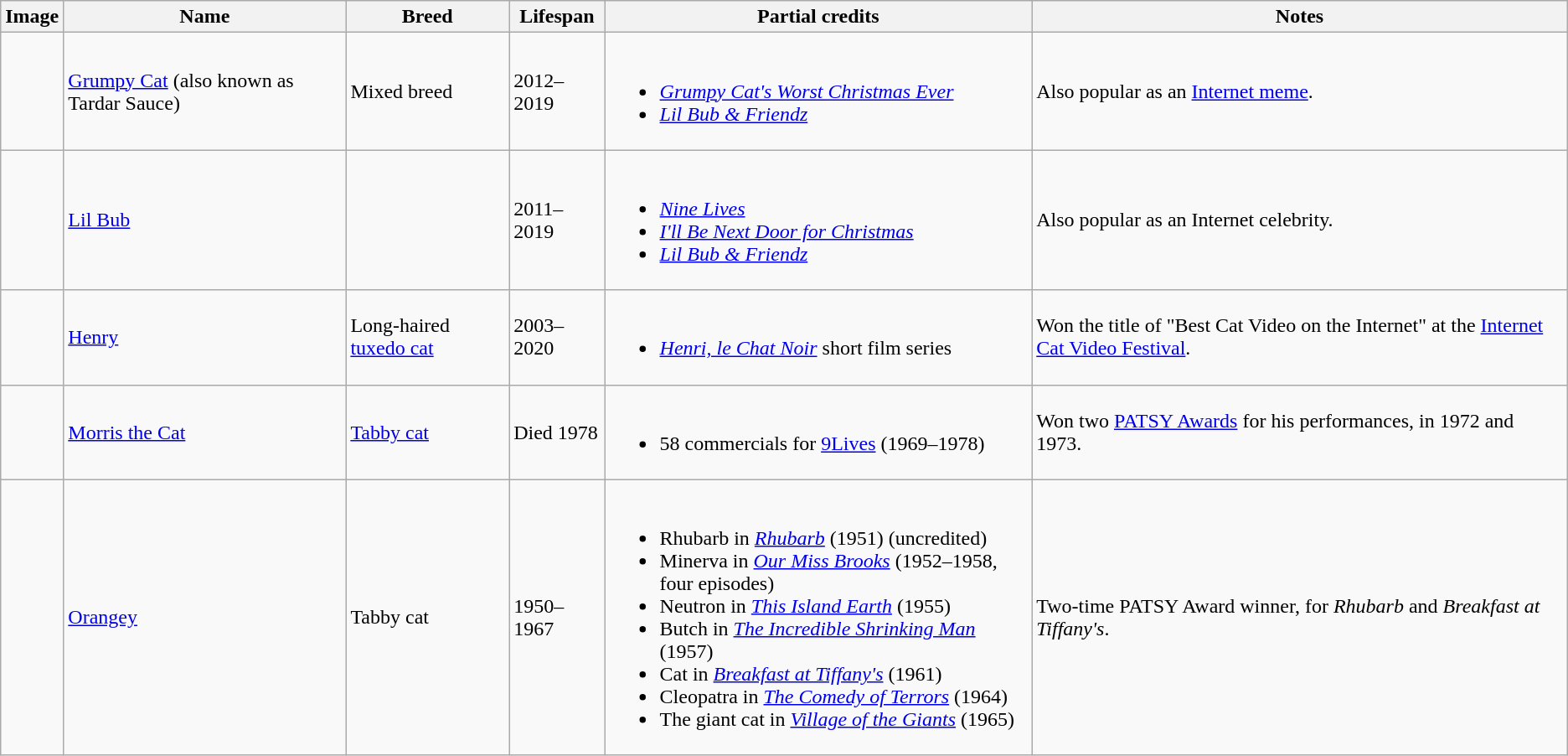<table class="wikitable sortable">
<tr>
<th scope="col" class="unsortable">Image</th>
<th>Name</th>
<th>Breed</th>
<th>Lifespan</th>
<th class=unsortable>Partial credits</th>
<th class=unsortable>Notes</th>
</tr>
<tr>
<td></td>
<td><a href='#'>Grumpy Cat</a> (also known as Tardar Sauce)</td>
<td>Mixed breed</td>
<td>2012–2019</td>
<td><br><ul><li><em><a href='#'>Grumpy Cat's Worst Christmas Ever</a></em></li><li><em><a href='#'>Lil Bub & Friendz</a></em></li></ul></td>
<td>Also popular as an <a href='#'>Internet meme</a>.</td>
</tr>
<tr>
<td></td>
<td><a href='#'>Lil Bub</a></td>
<td></td>
<td>2011–2019</td>
<td><br><ul><li><em><a href='#'>Nine Lives</a></em></li><li><em><a href='#'>I'll Be Next Door for Christmas</a></em></li><li><em><a href='#'>Lil Bub & Friendz</a></em></li></ul></td>
<td>Also popular as an Internet celebrity.</td>
</tr>
<tr>
<td></td>
<td><a href='#'>Henry</a></td>
<td>Long-haired <a href='#'>tuxedo cat</a></td>
<td>2003–2020</td>
<td><br><ul><li><em><a href='#'>Henri, le Chat Noir</a></em> short film series</li></ul></td>
<td>Won the title of "Best Cat Video on the Internet" at the <a href='#'>Internet Cat Video Festival</a>.</td>
</tr>
<tr>
<td></td>
<td><a href='#'>Morris the Cat</a></td>
<td><a href='#'>Tabby cat</a></td>
<td>Died 1978</td>
<td><br><ul><li>58 commercials for <a href='#'>9Lives</a> (1969–1978)</li></ul></td>
<td>Won two <a href='#'>PATSY Awards</a> for his performances, in 1972 and 1973.</td>
</tr>
<tr>
<td></td>
<td><a href='#'>Orangey</a></td>
<td>Tabby cat</td>
<td> 1950–1967</td>
<td><br><ul><li>Rhubarb in <em><a href='#'>Rhubarb</a></em> (1951) (uncredited)</li><li>Minerva in <em><a href='#'>Our Miss Brooks</a></em> (1952–1958, four episodes)</li><li>Neutron in <em><a href='#'>This Island Earth</a></em> (1955)</li><li>Butch in <em><a href='#'>The Incredible Shrinking Man</a></em> (1957)</li><li>Cat in <em><a href='#'>Breakfast at Tiffany's</a></em> (1961)</li><li>Cleopatra in <em><a href='#'>The Comedy of Terrors</a></em> (1964)</li><li>The giant cat in <em><a href='#'>Village of the Giants</a></em> (1965)</li></ul></td>
<td>Two-time PATSY Award winner, for <em>Rhubarb</em> and <em>Breakfast at Tiffany's</em>.</td>
</tr>
</table>
